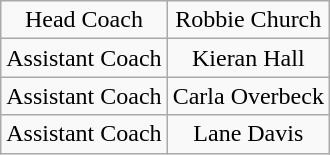<table class="wikitable" style="text-align: center;">
<tr>
<td>Head Coach</td>
<td>Robbie Church</td>
</tr>
<tr>
<td>Assistant Coach</td>
<td>Kieran Hall</td>
</tr>
<tr>
<td>Assistant Coach</td>
<td>Carla Overbeck</td>
</tr>
<tr>
<td>Assistant Coach</td>
<td>Lane Davis</td>
</tr>
</table>
